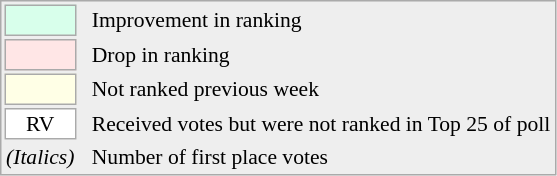<table style="font-size:90%; border:1px solid #aaaaaa; white-space:nowrap; background:#eeeeee;">
<tr>
<td style="background:#d8ffeb; width:20px; border:1px solid #aaaaaa;"> </td>
<td rowspan="5"> </td>
<td>Improvement in ranking</td>
</tr>
<tr>
<td style="background:#ffe6e6; width:20px; border:1px solid #aaaaaa;"> </td>
<td>Drop in ranking</td>
</tr>
<tr>
<td style="background:#ffffe6; width:20px; border:1px solid #aaaaaa;"> </td>
<td>Not ranked previous week</td>
</tr>
<tr>
<td align="center" style="width:20px; border:1px solid #aaaaaa; background:white;">RV</td>
<td>Received votes but were not ranked in Top 25 of poll</td>
</tr>
<tr>
<td><em>(Italics)</em></td>
<td>Number of first place votes</td>
</tr>
</table>
